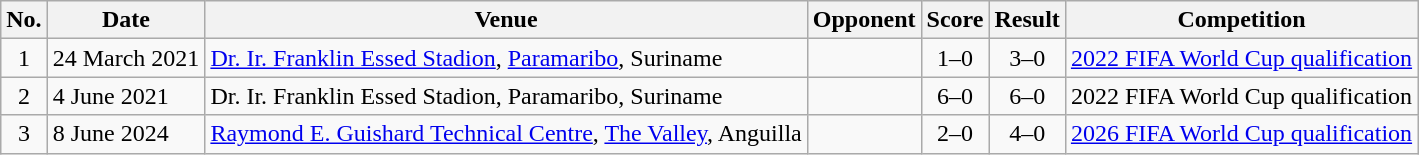<table class="wikitable sortable">
<tr>
<th scope="col">No.</th>
<th scope="col">Date</th>
<th scope="col">Venue</th>
<th scope="col">Opponent</th>
<th scope="col">Score</th>
<th scope="col">Result</th>
<th scope="col">Competition</th>
</tr>
<tr>
<td align="center">1</td>
<td>24 March 2021</td>
<td><a href='#'>Dr. Ir. Franklin Essed Stadion</a>, <a href='#'>Paramaribo</a>, Suriname</td>
<td></td>
<td align="center">1–0</td>
<td align="center">3–0</td>
<td><a href='#'>2022 FIFA World Cup qualification</a></td>
</tr>
<tr>
<td align="center">2</td>
<td>4 June 2021</td>
<td>Dr. Ir. Franklin Essed Stadion, Paramaribo, Suriname</td>
<td></td>
<td align="center">6–0</td>
<td align="center">6–0</td>
<td>2022 FIFA World Cup qualification</td>
</tr>
<tr>
<td align="center">3</td>
<td>8 June 2024</td>
<td><a href='#'>Raymond E. Guishard Technical Centre</a>, <a href='#'>The Valley</a>, Anguilla</td>
<td></td>
<td align="center">2–0</td>
<td align="center">4–0</td>
<td><a href='#'>2026 FIFA World Cup qualification</a></td>
</tr>
</table>
